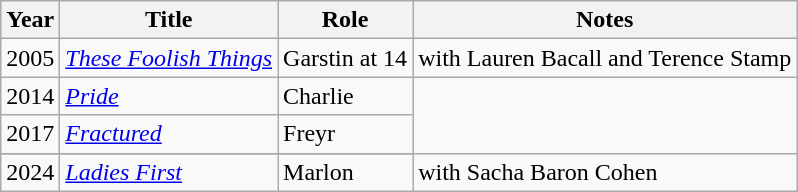<table class="wikitable sortable">
<tr>
<th>Year</th>
<th>Title</th>
<th>Role</th>
<th class="unsortable">Notes</th>
</tr>
<tr>
<td>2005</td>
<td><em><a href='#'>These Foolish Things</a></em></td>
<td>Garstin at 14</td>
<td>with Lauren Bacall and Terence Stamp</td>
</tr>
<tr>
<td>2014</td>
<td><em><a href='#'>Pride</a></em></td>
<td>Charlie</td>
</tr>
<tr>
<td>2017</td>
<td><em><a href='#'>Fractured</a></em></td>
<td>Freyr</td>
</tr>
<tr>
</tr>
<tr>
<td>2024</td>
<td><em><a href='#'>Ladies First</a></em></td>
<td>Marlon</td>
<td>with Sacha Baron Cohen</td>
</tr>
</table>
